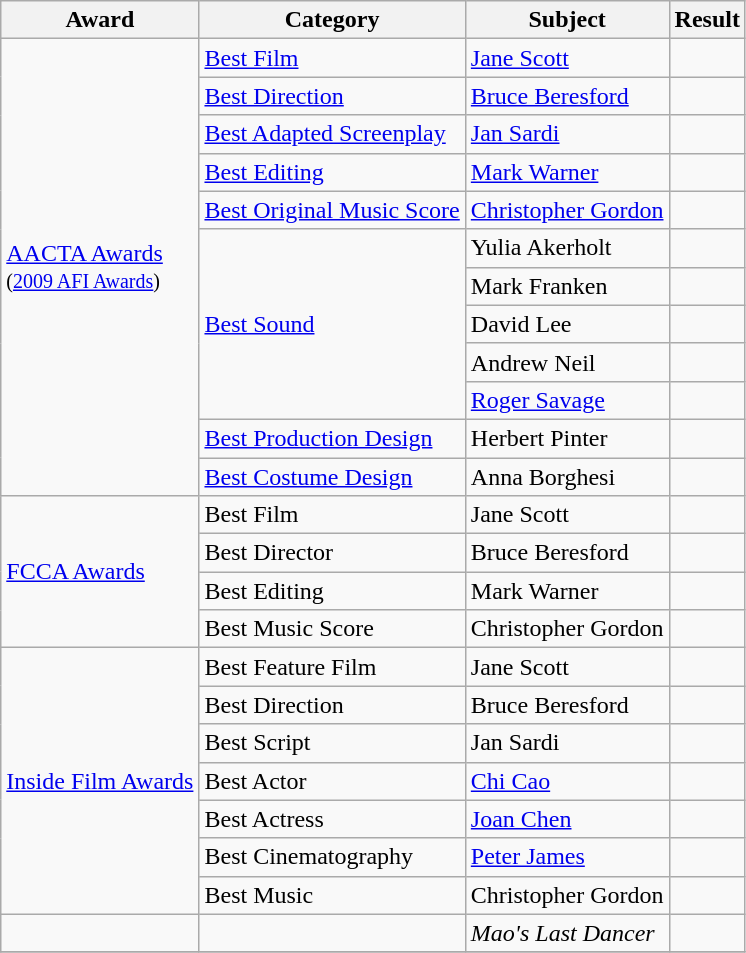<table class="wikitable">
<tr>
<th>Award</th>
<th>Category</th>
<th>Subject</th>
<th>Result</th>
</tr>
<tr>
<td rowspan=12><a href='#'>AACTA Awards</a><br><small>(<a href='#'>2009 AFI Awards</a>)</small></td>
<td><a href='#'>Best Film</a></td>
<td><a href='#'>Jane Scott</a></td>
<td></td>
</tr>
<tr>
<td><a href='#'>Best Direction</a></td>
<td><a href='#'>Bruce Beresford</a></td>
<td></td>
</tr>
<tr>
<td><a href='#'>Best Adapted Screenplay</a></td>
<td><a href='#'>Jan Sardi</a></td>
<td></td>
</tr>
<tr>
<td><a href='#'>Best Editing</a></td>
<td><a href='#'>Mark Warner</a></td>
<td></td>
</tr>
<tr>
<td><a href='#'>Best Original Music Score</a></td>
<td><a href='#'>Christopher Gordon</a></td>
<td></td>
</tr>
<tr>
<td rowspan=5><a href='#'>Best Sound</a></td>
<td>Yulia Akerholt</td>
<td></td>
</tr>
<tr>
<td>Mark Franken</td>
<td></td>
</tr>
<tr>
<td>David Lee</td>
<td></td>
</tr>
<tr>
<td>Andrew Neil</td>
<td></td>
</tr>
<tr>
<td><a href='#'>Roger Savage</a></td>
<td></td>
</tr>
<tr>
<td><a href='#'>Best Production Design</a></td>
<td>Herbert Pinter</td>
<td></td>
</tr>
<tr>
<td><a href='#'>Best Costume Design</a></td>
<td>Anna Borghesi</td>
<td></td>
</tr>
<tr>
<td rowspan=4><a href='#'>FCCA Awards</a></td>
<td>Best Film</td>
<td>Jane Scott</td>
<td></td>
</tr>
<tr>
<td>Best Director</td>
<td>Bruce Beresford</td>
<td></td>
</tr>
<tr>
<td>Best Editing</td>
<td>Mark Warner</td>
<td></td>
</tr>
<tr>
<td>Best Music Score</td>
<td>Christopher Gordon</td>
<td></td>
</tr>
<tr>
<td rowspan=7><a href='#'>Inside Film Awards</a></td>
<td>Best Feature Film</td>
<td>Jane Scott</td>
<td></td>
</tr>
<tr>
<td>Best Direction</td>
<td>Bruce Beresford</td>
<td></td>
</tr>
<tr>
<td>Best Script</td>
<td>Jan Sardi</td>
<td></td>
</tr>
<tr>
<td>Best Actor</td>
<td><a href='#'>Chi Cao</a></td>
<td></td>
</tr>
<tr>
<td>Best Actress</td>
<td><a href='#'>Joan Chen</a></td>
<td></td>
</tr>
<tr>
<td>Best Cinematography</td>
<td><a href='#'>Peter James</a></td>
<td></td>
</tr>
<tr>
<td>Best Music</td>
<td>Christopher Gordon</td>
<td></td>
</tr>
<tr>
<td></td>
<td></td>
<td><em>Mao's Last Dancer</em></td>
<td></td>
</tr>
<tr>
</tr>
</table>
